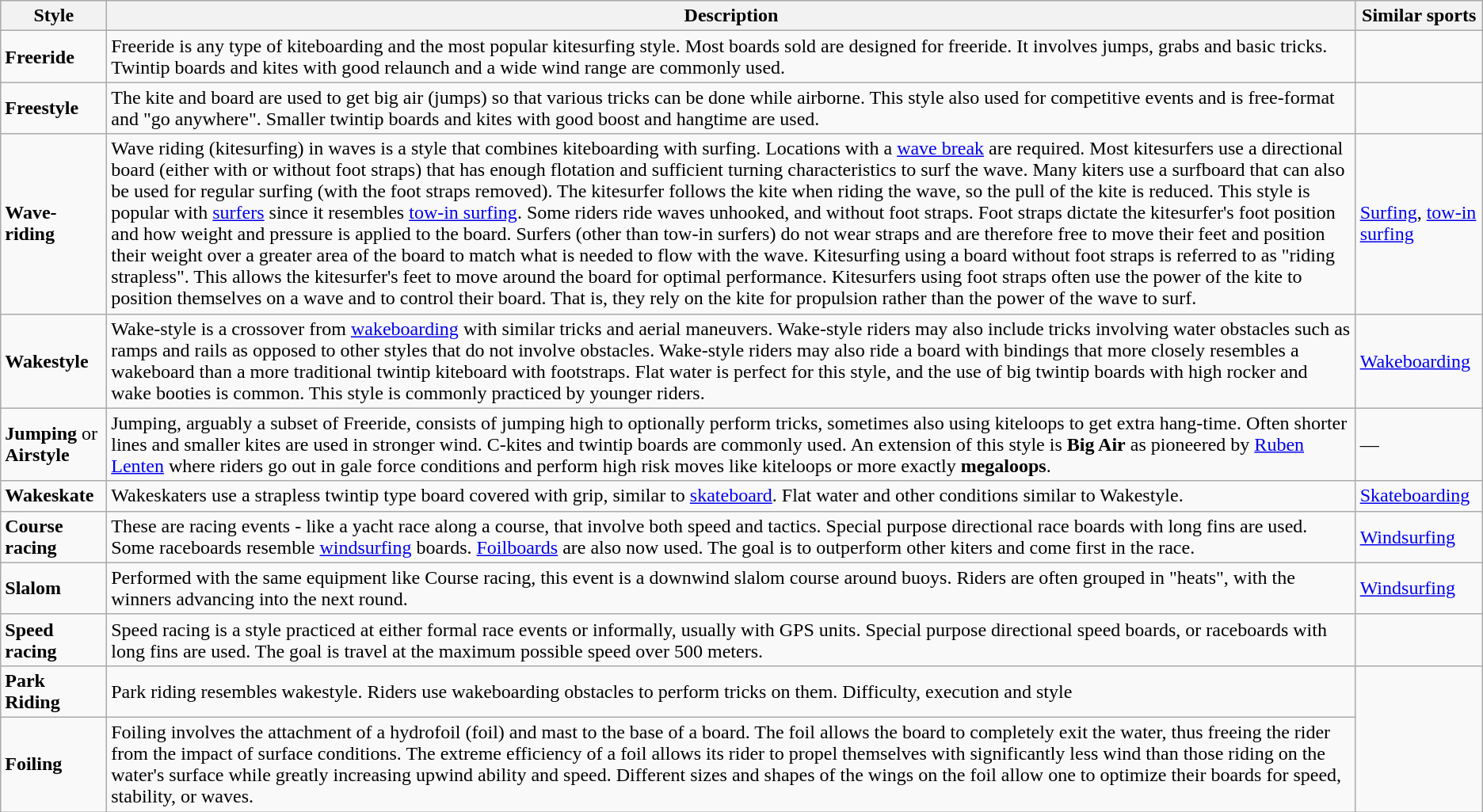<table class="wikitable">
<tr>
<th>Style<br></th>
<th>Description</th>
<th>Similar sports</th>
</tr>
<tr>
<td><strong>Freeride</strong></td>
<td>Freeride is any type of kiteboarding and the most popular kitesurfing style. Most boards sold are designed for freeride. It involves jumps, grabs and basic tricks. Twintip boards and kites with good relaunch and a wide wind range are commonly used.</td>
<td></td>
</tr>
<tr>
<td><strong>Freestyle</strong></td>
<td>The kite and board are used to get big air (jumps) so that various tricks can be done while airborne.  This style also used for competitive events and is free-format and "go anywhere". Smaller twintip boards and kites with good boost and hangtime are used.</td>
<td></td>
</tr>
<tr>
<td><strong>Wave-riding</strong></td>
<td>Wave riding (kitesurfing) in waves is a style that combines kiteboarding with surfing. Locations with a <a href='#'>wave break</a> are required. Most kitesurfers use a directional board (either with or without foot straps) that has enough flotation and sufficient turning characteristics to surf the wave. Many kiters use a surfboard that can also be used for regular surfing (with the foot straps removed). The kitesurfer follows the kite when riding the wave, so the pull of the kite is reduced. This style is popular with <a href='#'>surfers</a> since it resembles <a href='#'>tow-in surfing</a>. Some riders ride waves unhooked, and without foot straps. Foot straps dictate the kitesurfer's foot position and how weight and pressure is applied to the board.  Surfers (other than tow-in surfers) do not wear straps and are therefore free to move their feet and position their weight over a greater area of the board to match what is needed to flow with the wave.  Kitesurfing using a board without foot straps is referred to as "riding strapless". This allows the kitesurfer's feet to move around the board for optimal performance.  Kitesurfers using foot straps often use the power of the kite to position themselves on a wave and to control their board. That is, they rely on the kite for propulsion rather than the power of the wave to surf.</td>
<td><a href='#'>Surfing</a>, <a href='#'>tow-in surfing</a></td>
</tr>
<tr>
<td><strong>Wakestyle</strong></td>
<td>Wake-style is a crossover from <a href='#'>wakeboarding</a> with similar tricks and aerial maneuvers. Wake-style riders may also include tricks involving water obstacles such as ramps and rails as opposed to other styles that do not involve obstacles. Wake-style riders may also ride a board with bindings that more closely resembles a wakeboard than a more traditional twintip kiteboard with footstraps. Flat water is perfect for this style, and the use of big twintip boards with high rocker and wake booties is common. This style is commonly practiced by younger riders.</td>
<td><a href='#'>Wakeboarding</a></td>
</tr>
<tr>
<td><strong>Jumping</strong> or <strong>Airstyle</strong></td>
<td>Jumping, arguably a subset of Freeride, consists of jumping high to optionally perform tricks, sometimes also using kiteloops to get extra hang-time. Often shorter lines and smaller kites are used in stronger wind. C-kites and twintip boards are commonly used. An extension of this style is <strong>Big Air</strong> as pioneered by <a href='#'>Ruben Lenten</a> where riders go out in gale force conditions and perform high risk moves like kiteloops or more exactly <strong>megaloops</strong>.</td>
<td>—</td>
</tr>
<tr>
<td><strong>Wakeskate</strong></td>
<td>Wakeskaters use a strapless twintip type board covered with grip, similar to <a href='#'>skateboard</a>. Flat water and other conditions similar to Wakestyle.</td>
<td><a href='#'>Skateboarding</a></td>
</tr>
<tr>
<td><strong>Course racing</strong></td>
<td>These are racing events - like a yacht race along a course, that involve both speed and tactics.  Special purpose directional race boards with long fins are used. Some raceboards resemble <a href='#'>windsurfing</a> boards. <a href='#'>Foilboards</a> are also now used. The goal is to outperform other kiters and come first in the race.</td>
<td><a href='#'>Windsurfing</a></td>
</tr>
<tr>
<td><strong>Slalom</strong></td>
<td>Performed with the same equipment like Course racing, this event is a downwind slalom course around buoys. Riders are often grouped in "heats", with the winners advancing into the next round.</td>
<td><a href='#'>Windsurfing</a></td>
</tr>
<tr>
<td><strong>Speed racing</strong></td>
<td>Speed racing is a style practiced at either formal race events or informally, usually with GPS units. Special purpose directional speed boards, or raceboards with long fins are used.  The goal is travel at the maximum possible speed over 500 meters.</td>
<td></td>
</tr>
<tr>
<td><strong>Park Riding</strong></td>
<td>Park riding resembles wakestyle. Riders use wakeboarding obstacles to perform tricks on them. Difficulty, execution and style</td>
</tr>
<tr>
<td><strong>Foiling</strong></td>
<td>Foiling involves the attachment of a hydrofoil (foil) and mast to the base of a board.  The foil allows the board to completely exit the water, thus freeing the rider from the impact of surface conditions.  The extreme efficiency of a foil allows its rider to propel themselves with significantly less wind than those riding on the water's surface while greatly increasing upwind ability and speed.  Different sizes and shapes of the wings on the foil allow one to optimize their boards for speed, stability, or waves.</td>
</tr>
</table>
